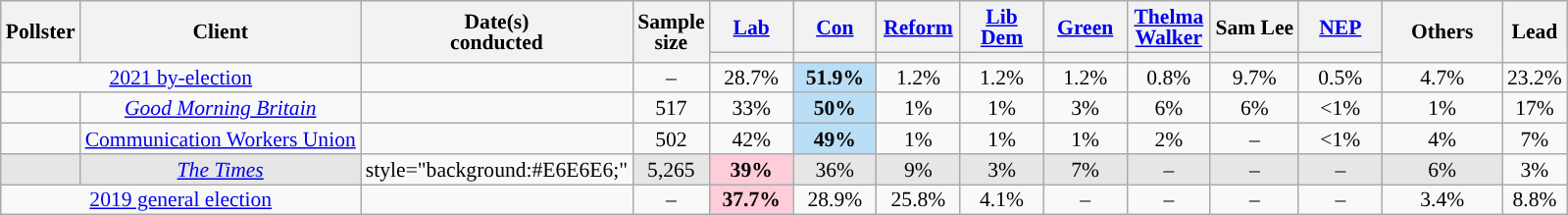<table class="wikitable sortable mw-datatable" style="text-align:center;font-size:90%;line-height:14px;">
<tr>
<th rowspan="2">Pollster</th>
<th rowspan="2">Client</th>
<th rowspan="2">Date(s)<br>conducted</th>
<th data-sort-type="number" rowspan="2">Sample<br>size</th>
<th class="unsortable" style="width:50px;"><a href='#'>Lab</a></th>
<th class="unsortable" style="width:50px;"><a href='#'>Con</a></th>
<th class="unsortable" style="width:50px;"><a href='#'>Reform</a></th>
<th class="unsortable" style="width:50px;"><a href='#'>Lib Dem</a></th>
<th class="unsortable" style="width:50px;"><a href='#'>Green</a></th>
<th class="unsortable" style="width:50px;"><a href='#'>Thelma Walker</a></th>
<th class="unsortable" style="width:50px;">Sam Lee</th>
<th class="unsortable" style="width:50px;"><a href='#'>NEP</a></th>
<th rowspan="2" class="unsortable" style="width:75px;">Others</th>
<th data-sort-type="number" rowspan="2">Lead</th>
</tr>
<tr>
<th data-sort-type="number" style="background:"></th>
<th data-sort-type="number" style="background:"></th>
<th data-sort-type="number" style="background:"></th>
<th data-sort-type="number" style="background:"></th>
<th data-sort-type="number" style="background:"></th>
<th data-sort-type="number" style="background:"></th>
<th data-sort-type="number" style="background:"></th>
<th data-sort-type="number" style="background:"></th>
</tr>
<tr>
<td colspan="2"><a href='#'>2021 by-election</a></td>
<td></td>
<td>–</td>
<td>28.7%</td>
<td style="background:#BADEF5;"><strong>51.9%</strong></td>
<td>1.2%</td>
<td>1.2%</td>
<td>1.2%</td>
<td>0.8%</td>
<td>9.7%</td>
<td>0.5%</td>
<td>4.7%</td>
<td style="background:">23.2%</td>
</tr>
<tr>
<td></td>
<td><em><a href='#'>Good Morning Britain</a></em></td>
<td></td>
<td>517</td>
<td>33%</td>
<td style="background:#BADEF5;"><strong>50%</strong></td>
<td>1%</td>
<td>1%</td>
<td>3%</td>
<td>6%</td>
<td>6%</td>
<td><1%</td>
<td>1%</td>
<td style="background:">17%</td>
</tr>
<tr>
<td></td>
<td><a href='#'>Communication Workers Union</a></td>
<td></td>
<td>502</td>
<td>42%</td>
<td style="background:#BADEF5;"><strong>49%</strong></td>
<td>1%</td>
<td>1%</td>
<td>1%</td>
<td>2%</td>
<td>–</td>
<td><1%</td>
<td>4%</td>
<td style="background:">7%</td>
</tr>
<tr>
<td style="background:#E6E6E6;"></td>
<td style="background:#E6E6E6;"><em><a href='#'>The Times</a></em></td>
<td>style="background:#E6E6E6;" </td>
<td style="background:#E6E6E6;">5,265</td>
<td style="background:#FFCCD9;"><strong>39%</strong></td>
<td style="background:#E6E6E6;">36%</td>
<td style="background:#E6E6E6;">9%</td>
<td style="background:#E6E6E6;">3%</td>
<td style="background:#E6E6E6;">7%</td>
<td style="background:#E6E6E6;">–</td>
<td style="background:#E6E6E6;">–</td>
<td style="background:#E6E6E6;">–</td>
<td style="background:#E6E6E6;">6%</td>
<td style="background:">3%</td>
</tr>
<tr>
<td colspan="2"><a href='#'>2019 general election</a></td>
<td></td>
<td>–</td>
<td style="background:#FFCCD9;"><strong>37.7%</strong></td>
<td>28.9%</td>
<td>25.8%</td>
<td>4.1%</td>
<td>–</td>
<td>–</td>
<td>–</td>
<td>–</td>
<td>3.4%</td>
<td style="background:">8.8%</td>
</tr>
</table>
